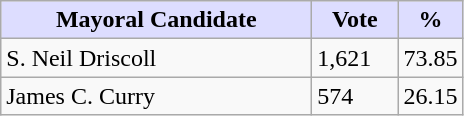<table class="wikitable">
<tr>
<th style="background:#ddf; width:200px;">Mayoral Candidate</th>
<th style="background:#ddf; width:50px;">Vote</th>
<th style="background:#ddf; width:30px;">%</th>
</tr>
<tr>
<td>S. Neil Driscoll</td>
<td>1,621</td>
<td>73.85</td>
</tr>
<tr>
<td>James C. Curry</td>
<td>574</td>
<td>26.15</td>
</tr>
</table>
